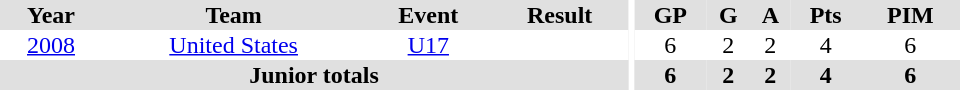<table border="0" cellpadding="1" cellspacing="0" ID="Table3" style="text-align:center; width:40em">
<tr ALIGN="center" bgcolor="#e0e0e0">
<th>Year</th>
<th>Team</th>
<th>Event</th>
<th>Result</th>
<th rowspan="99" bgcolor="#ffffff"></th>
<th>GP</th>
<th>G</th>
<th>A</th>
<th>Pts</th>
<th>PIM</th>
</tr>
<tr>
<td><a href='#'>2008</a></td>
<td><a href='#'>United States</a></td>
<td><a href='#'>U17</a></td>
<td></td>
<td>6</td>
<td>2</td>
<td>2</td>
<td>4</td>
<td>6</td>
</tr>
<tr bgcolor="#e0e0e0">
<th colspan="4">Junior totals</th>
<th>6</th>
<th>2</th>
<th>2</th>
<th>4</th>
<th>6</th>
</tr>
</table>
